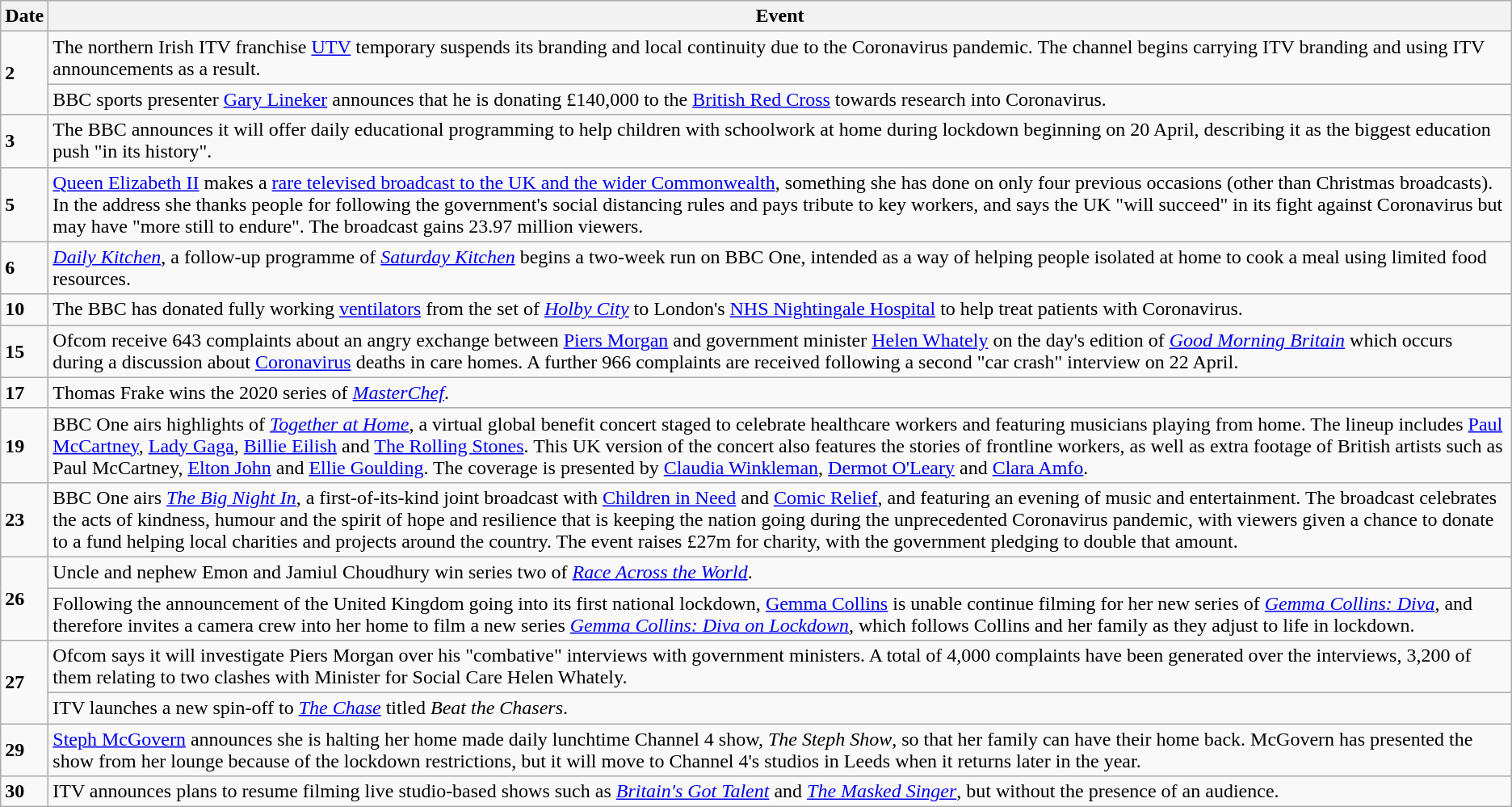<table class="wikitable">
<tr>
<th>Date</th>
<th>Event</th>
</tr>
<tr>
<td rowspan=2><strong>2</strong></td>
<td>The northern Irish ITV franchise <a href='#'>UTV</a> temporary suspends its branding and local continuity due to the Coronavirus pandemic. The channel begins carrying ITV branding and using ITV announcements as a result.</td>
</tr>
<tr>
<td>BBC sports presenter <a href='#'>Gary Lineker</a> announces that he is donating £140,000 to the <a href='#'>British Red Cross</a> towards research into Coronavirus.</td>
</tr>
<tr>
<td><strong>3</strong></td>
<td>The BBC announces it will offer daily educational programming to help children with schoolwork at home during lockdown beginning on 20 April, describing it as the biggest education push "in its history".</td>
</tr>
<tr>
<td><strong>5</strong></td>
<td><a href='#'>Queen Elizabeth II</a> makes a <a href='#'>rare televised broadcast to the UK and the wider Commonwealth</a>, something she has done on only four previous occasions (other than Christmas broadcasts). In the address she thanks people for following the government's social distancing rules and pays tribute to key workers, and says the UK "will succeed" in its fight against Coronavirus but may have "more still to endure". The broadcast gains 23.97 million viewers.</td>
</tr>
<tr>
<td><strong>6</strong></td>
<td><em><a href='#'>Daily Kitchen</a></em>, a follow-up programme of <em><a href='#'>Saturday Kitchen</a></em> begins a two-week run on BBC One, intended as a way of helping people isolated at home to cook a meal using limited food resources.</td>
</tr>
<tr>
<td><strong>10</strong></td>
<td>The BBC has donated fully working <a href='#'>ventilators</a> from the set of <em><a href='#'>Holby City</a></em> to London's <a href='#'>NHS Nightingale Hospital</a> to help treat patients with Coronavirus.</td>
</tr>
<tr>
<td><strong>15</strong></td>
<td>Ofcom receive 643 complaints about an angry exchange between <a href='#'>Piers Morgan</a> and government minister <a href='#'>Helen Whately</a> on the day's edition of <em><a href='#'>Good Morning Britain</a></em> which occurs during a discussion about <a href='#'>Coronavirus</a> deaths in care homes. A further 966 complaints are received following a second "car crash" interview on 22 April.</td>
</tr>
<tr>
<td><strong>17</strong></td>
<td>Thomas Frake wins the 2020 series of <em><a href='#'>MasterChef</a></em>.</td>
</tr>
<tr>
<td><strong>19</strong></td>
<td>BBC One airs highlights of <em><a href='#'>Together at Home</a></em>, a virtual global benefit concert staged to celebrate healthcare workers and featuring musicians playing from home. The lineup includes <a href='#'>Paul McCartney</a>, <a href='#'>Lady Gaga</a>, <a href='#'>Billie Eilish</a> and <a href='#'>The Rolling Stones</a>. This UK version of the concert also features the stories of frontline workers, as well as extra footage of British artists such as Paul McCartney, <a href='#'>Elton John</a> and <a href='#'>Ellie Goulding</a>. The coverage is presented by <a href='#'>Claudia Winkleman</a>, <a href='#'>Dermot O'Leary</a> and <a href='#'>Clara Amfo</a>.</td>
</tr>
<tr>
<td><strong>23</strong></td>
<td>BBC One airs <em><a href='#'>The Big Night In</a></em>, a first-of-its-kind joint broadcast with <a href='#'>Children in Need</a> and <a href='#'>Comic Relief</a>, and featuring an evening of music and entertainment. The broadcast celebrates the acts of kindness, humour and the spirit of hope and resilience that is keeping the nation going during the unprecedented Coronavirus pandemic, with viewers given a chance to donate to a fund helping local charities and projects around the country. The event raises £27m for charity, with the government pledging to double that amount.</td>
</tr>
<tr>
<td rowspan="2"><strong>26</strong></td>
<td>Uncle and nephew Emon and Jamiul Choudhury win series two of <em><a href='#'>Race Across the World</a></em>.</td>
</tr>
<tr>
<td>Following the announcement of the United Kingdom going into its first national lockdown, <a href='#'>Gemma Collins</a> is unable continue filming for her new series of <em><a href='#'>Gemma Collins: Diva</a></em>, and therefore invites a camera crew into her home to film a new series <em><a href='#'>Gemma Collins: Diva on Lockdown</a></em>, which follows Collins and her family as they adjust to life in lockdown.</td>
</tr>
<tr>
<td rowspan="2"><strong>27</strong></td>
<td>Ofcom says it will investigate Piers Morgan over his "combative" interviews with government ministers. A total of 4,000 complaints have been generated over the interviews, 3,200 of them relating to two clashes with Minister for Social Care Helen Whately.</td>
</tr>
<tr>
<td>ITV launches a new spin-off to <em><a href='#'>The Chase</a></em> titled <em>Beat the Chasers</em>.</td>
</tr>
<tr>
<td><strong>29</strong></td>
<td><a href='#'>Steph McGovern</a> announces she is halting her home made daily lunchtime Channel 4 show, <em>The Steph Show</em>, so that her family can have their home back. McGovern has presented the show from her lounge because of the lockdown restrictions, but it will move to Channel 4's studios in Leeds when it returns later in the year.</td>
</tr>
<tr>
<td><strong>30</strong></td>
<td>ITV announces plans to resume filming live studio-based shows such as <em><a href='#'>Britain's Got Talent</a></em> and <em><a href='#'>The Masked Singer</a></em>, but without the presence of an audience.</td>
</tr>
</table>
